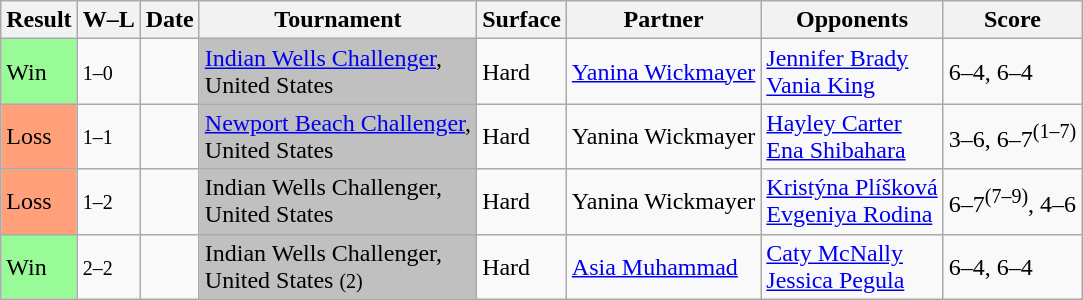<table class="sortable wikitable nowrap">
<tr>
<th>Result</th>
<th class="unsortable">W–L</th>
<th>Date</th>
<th>Tournament</th>
<th>Surface</th>
<th>Partner</th>
<th>Opponents</th>
<th class="unsortable">Score</th>
</tr>
<tr>
<td style="background:#98fb98;">Win</td>
<td><small>1–0</small></td>
<td><a href='#'></a></td>
<td bgcolor=silver><a href='#'>Indian Wells Challenger</a>, <br> United States</td>
<td>Hard</td>
<td> <a href='#'>Yanina Wickmayer</a></td>
<td> <a href='#'>Jennifer Brady</a><br> <a href='#'>Vania King</a></td>
<td>6–4, 6–4</td>
</tr>
<tr>
<td style="background:#ffa07a;">Loss</td>
<td><small>1–1</small></td>
<td><a href='#'></a></td>
<td bgcolor=silver><a href='#'>Newport Beach Challenger</a>, <br> United States</td>
<td>Hard</td>
<td> Yanina Wickmayer</td>
<td> <a href='#'>Hayley Carter</a><br> <a href='#'>Ena Shibahara</a></td>
<td>3–6, 6–7<sup>(1–7)</sup></td>
</tr>
<tr>
<td bgcolor=FFA07A>Loss</td>
<td><small>1–2</small></td>
<td><a href='#'></a></td>
<td bgcolor=silver>Indian Wells Challenger, <br> United States</td>
<td>Hard</td>
<td> Yanina Wickmayer</td>
<td> <a href='#'>Kristýna Plíšková</a><br> <a href='#'>Evgeniya Rodina</a></td>
<td>6–7<sup>(7–9)</sup>, 4–6</td>
</tr>
<tr>
<td bgcolor=98FB98>Win</td>
<td><small>2–2</small></td>
<td><a href='#'></a></td>
<td bgcolor=silver>Indian Wells Challenger, <br> United States <small>(2)</small></td>
<td>Hard</td>
<td> <a href='#'>Asia Muhammad</a></td>
<td> <a href='#'>Caty McNally</a><br> <a href='#'>Jessica Pegula</a></td>
<td>6–4, 6–4</td>
</tr>
</table>
